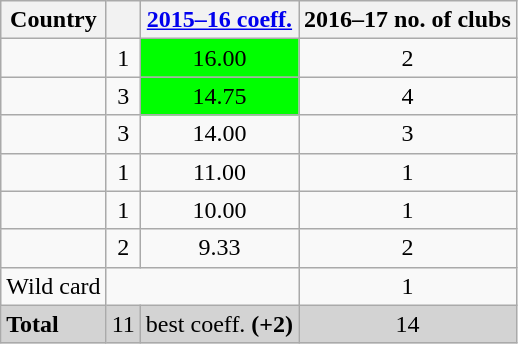<table class="wikitable" style="margin-left:0.5em;background: #F9F9F9; border: 1px #AAA solid;border-collapse: collapse;">
<tr>
<th>Country</th>
<th></th>
<th><a href='#'>2015–16 coeff.</a></th>
<th>2016–17 no. of clubs</th>
</tr>
<tr>
<td></td>
<td align=center>1</td>
<td align=center style="background:lime;">16.00</td>
<td align=center>2</td>
</tr>
<tr>
<td></td>
<td align=center>3</td>
<td align=center style="background:lime;">14.75</td>
<td align=center>4</td>
</tr>
<tr>
<td></td>
<td align=center>3</td>
<td align=center>14.00</td>
<td align=center>3</td>
</tr>
<tr>
<td></td>
<td align=center>1</td>
<td align=center>11.00</td>
<td align=center>1</td>
</tr>
<tr>
<td></td>
<td align=center>1</td>
<td align=center>10.00</td>
<td align=center>1</td>
</tr>
<tr>
<td></td>
<td align=center>2</td>
<td align=center>9.33</td>
<td align=center>2</td>
</tr>
<tr>
<td>Wild card</td>
<td colspan=2></td>
<td align=center>1</td>
</tr>
<tr bgcolor=D3D3D3>
<td><strong>Total</strong></td>
<td align=center>11</td>
<td align=center>best coeff. <strong>(+2)</strong></td>
<td align=center>14</td>
</tr>
</table>
